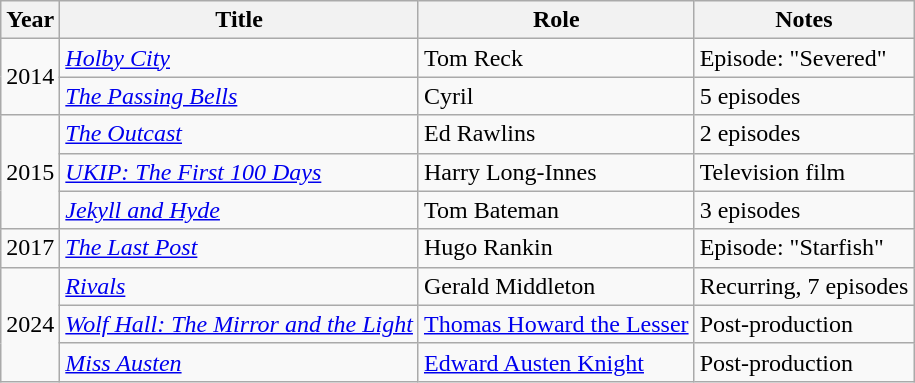<table class="wikitable">
<tr>
<th>Year</th>
<th>Title</th>
<th>Role</th>
<th>Notes</th>
</tr>
<tr>
<td rowspan="2">2014</td>
<td><em><a href='#'>Holby City</a></em></td>
<td>Tom Reck</td>
<td>Episode: "Severed"</td>
</tr>
<tr>
<td><em><a href='#'>The Passing Bells</a></em></td>
<td>Cyril</td>
<td>5 episodes</td>
</tr>
<tr>
<td rowspan="3">2015</td>
<td><em><a href='#'>The Outcast</a></em></td>
<td>Ed Rawlins</td>
<td>2 episodes</td>
</tr>
<tr>
<td><em><a href='#'>UKIP: The First 100 Days</a></em></td>
<td>Harry Long-Innes</td>
<td>Television film</td>
</tr>
<tr>
<td><em><a href='#'>Jekyll and Hyde</a></em></td>
<td>Tom Bateman</td>
<td>3 episodes</td>
</tr>
<tr>
<td>2017</td>
<td><em><a href='#'>The Last Post</a></em></td>
<td>Hugo Rankin</td>
<td>Episode: "Starfish"</td>
</tr>
<tr>
<td rowspan="3">2024</td>
<td><em><a href='#'>Rivals</a></em></td>
<td>Gerald Middleton</td>
<td>Recurring, 7 episodes</td>
</tr>
<tr>
<td><em><a href='#'>Wolf Hall: The Mirror and the Light</a></em></td>
<td><a href='#'>Thomas Howard the Lesser</a></td>
<td>Post-production</td>
</tr>
<tr>
<td><em><a href='#'>Miss Austen</a></em></td>
<td><a href='#'>Edward Austen Knight</a></td>
<td>Post-production</td>
</tr>
</table>
